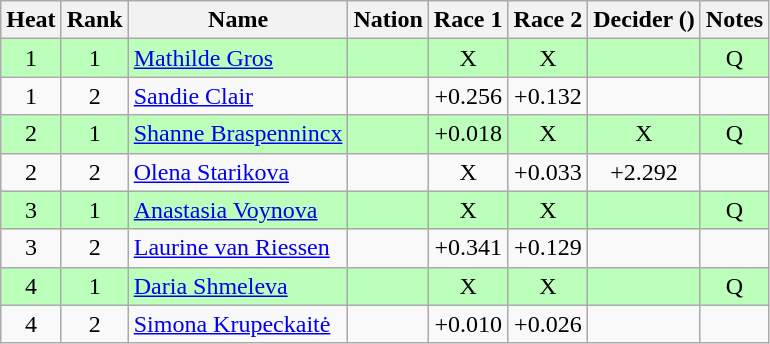<table class="wikitable sortable" style="text-align:center">
<tr>
<th>Heat</th>
<th>Rank</th>
<th>Name</th>
<th>Nation</th>
<th>Race 1</th>
<th>Race 2</th>
<th>Decider ()</th>
<th>Notes</th>
</tr>
<tr bgcolor=bbffbb>
<td>1</td>
<td>1</td>
<td align=left><a href='#'>Mathilde Gros</a></td>
<td align=left></td>
<td>X</td>
<td>X</td>
<td></td>
<td>Q</td>
</tr>
<tr>
<td>1</td>
<td>2</td>
<td align=left><a href='#'>Sandie Clair</a></td>
<td align=left></td>
<td>+0.256</td>
<td>+0.132</td>
<td></td>
<td></td>
</tr>
<tr bgcolor=bbffbb>
<td>2</td>
<td>1</td>
<td align=left><a href='#'>Shanne Braspennincx</a></td>
<td align=left></td>
<td>+0.018</td>
<td>X</td>
<td>X</td>
<td>Q</td>
</tr>
<tr>
<td>2</td>
<td>2</td>
<td align=left><a href='#'>Olena Starikova</a></td>
<td align=left></td>
<td>X</td>
<td>+0.033</td>
<td>+2.292</td>
<td></td>
</tr>
<tr bgcolor=bbffbb>
<td>3</td>
<td>1</td>
<td align=left><a href='#'>Anastasia Voynova</a></td>
<td align=left></td>
<td>X</td>
<td>X</td>
<td></td>
<td>Q</td>
</tr>
<tr>
<td>3</td>
<td>2</td>
<td align=left><a href='#'>Laurine van Riessen</a></td>
<td align=left></td>
<td>+0.341</td>
<td>+0.129</td>
<td></td>
<td></td>
</tr>
<tr bgcolor=bbffbb>
<td>4</td>
<td>1</td>
<td align=left><a href='#'>Daria Shmeleva</a></td>
<td align=left></td>
<td>X</td>
<td>X</td>
<td></td>
<td>Q</td>
</tr>
<tr>
<td>4</td>
<td>2</td>
<td align=left><a href='#'>Simona Krupeckaitė</a></td>
<td align=left></td>
<td>+0.010</td>
<td>+0.026</td>
<td></td>
<td></td>
</tr>
</table>
